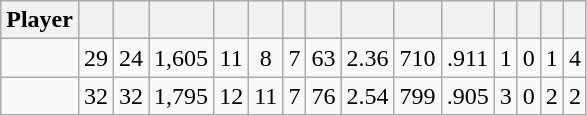<table class="wikitable sortable" style="text-align:center;">
<tr>
<th>Player</th>
<th></th>
<th></th>
<th></th>
<th></th>
<th></th>
<th></th>
<th></th>
<th></th>
<th></th>
<th></th>
<th></th>
<th></th>
<th></th>
<th></th>
</tr>
<tr>
<td></td>
<td>29</td>
<td>24</td>
<td>1,605</td>
<td>11</td>
<td>8</td>
<td>7</td>
<td>63</td>
<td>2.36</td>
<td>710</td>
<td>.911</td>
<td>1</td>
<td>0</td>
<td>1</td>
<td>4</td>
</tr>
<tr>
<td></td>
<td>32</td>
<td>32</td>
<td>1,795</td>
<td>12</td>
<td>11</td>
<td>7</td>
<td>76</td>
<td>2.54</td>
<td>799</td>
<td>.905</td>
<td>3</td>
<td>0</td>
<td>2</td>
<td>2</td>
</tr>
</table>
